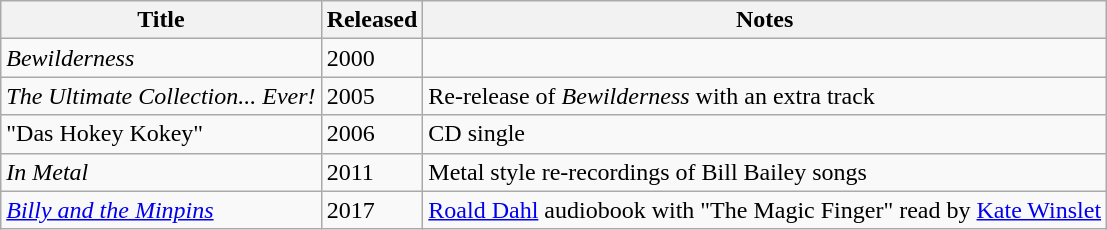<table class="wikitable">
<tr>
<th>Title</th>
<th>Released</th>
<th>Notes</th>
</tr>
<tr>
<td><em>Bewilderness</em></td>
<td>2000</td>
<td></td>
</tr>
<tr>
<td><em>The Ultimate Collection... Ever!</em></td>
<td>2005</td>
<td>Re-release of <em>Bewilderness</em> with an extra track</td>
</tr>
<tr>
<td>"Das Hokey Kokey"</td>
<td>2006</td>
<td>CD single</td>
</tr>
<tr>
<td><em>In Metal</em></td>
<td>2011</td>
<td>Metal style re-recordings of Bill Bailey songs</td>
</tr>
<tr>
<td><em><a href='#'>Billy and the Minpins</a></em></td>
<td>2017</td>
<td><a href='#'>Roald Dahl</a> audiobook with "The Magic Finger" read by <a href='#'>Kate Winslet</a></td>
</tr>
</table>
